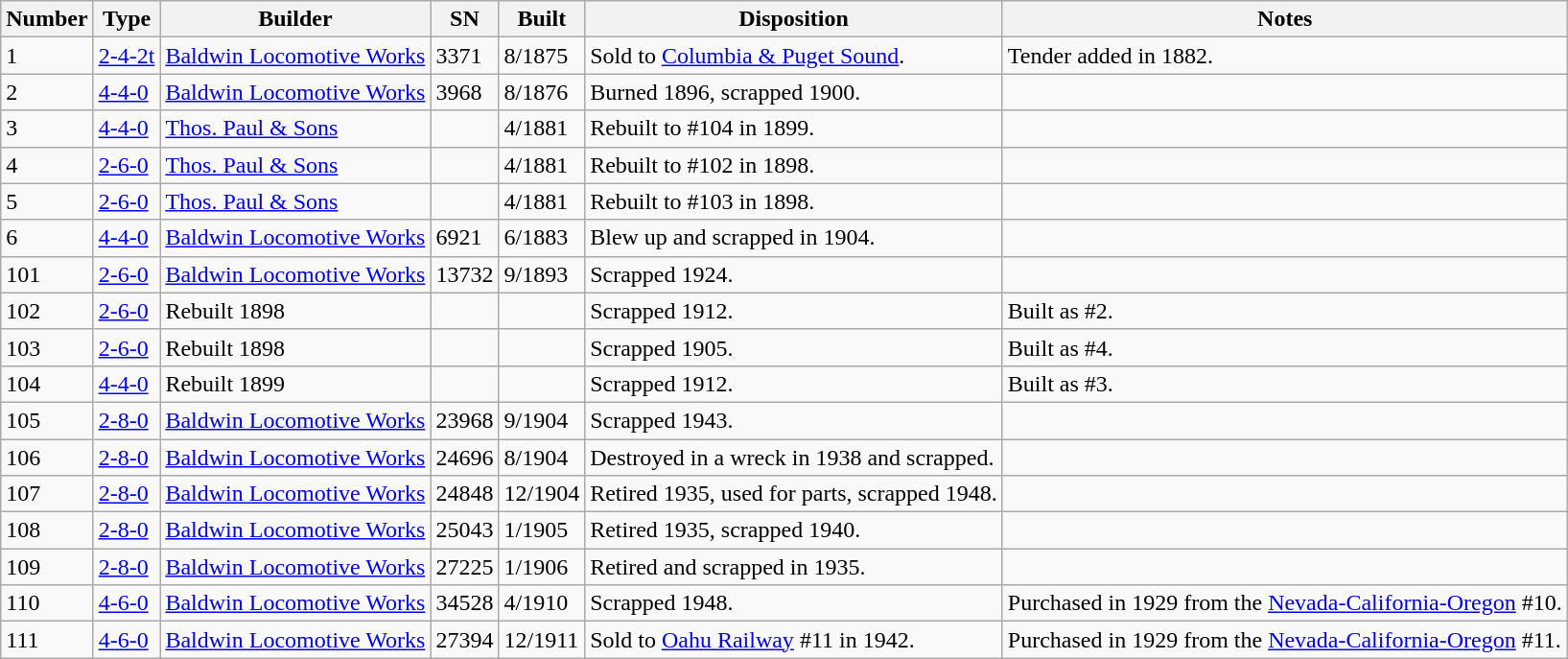<table class="wikitable">
<tr>
<th>Number</th>
<th>Type</th>
<th>Builder</th>
<th>SN</th>
<th>Built</th>
<th>Disposition</th>
<th>Notes</th>
</tr>
<tr>
<td>1</td>
<td><a href='#'>2-4-2t</a></td>
<td><a href='#'>Baldwin Locomotive Works</a></td>
<td>3371</td>
<td>8/1875</td>
<td>Sold to <a href='#'>Columbia & Puget Sound</a>.</td>
<td>Tender added in 1882.</td>
</tr>
<tr>
<td>2</td>
<td><a href='#'>4-4-0</a></td>
<td><a href='#'>Baldwin Locomotive Works</a></td>
<td>3968</td>
<td>8/1876</td>
<td>Burned 1896, scrapped 1900.</td>
<td></td>
</tr>
<tr>
<td>3</td>
<td><a href='#'>4-4-0</a></td>
<td><a href='#'>Thos. Paul & Sons</a></td>
<td></td>
<td>4/1881</td>
<td>Rebuilt to #104 in 1899.</td>
<td></td>
</tr>
<tr>
<td>4</td>
<td><a href='#'>2-6-0</a></td>
<td><a href='#'>Thos. Paul & Sons</a></td>
<td></td>
<td>4/1881</td>
<td>Rebuilt to #102 in 1898.</td>
<td></td>
</tr>
<tr>
<td>5</td>
<td><a href='#'>2-6-0</a></td>
<td><a href='#'>Thos. Paul & Sons</a></td>
<td></td>
<td>4/1881</td>
<td>Rebuilt to #103 in 1898.</td>
<td></td>
</tr>
<tr>
<td>6</td>
<td><a href='#'>4-4-0</a></td>
<td><a href='#'>Baldwin Locomotive Works</a></td>
<td>6921</td>
<td>6/1883</td>
<td>Blew up and scrapped in 1904.</td>
<td></td>
</tr>
<tr>
<td>101</td>
<td><a href='#'>2-6-0</a></td>
<td><a href='#'>Baldwin Locomotive Works</a></td>
<td>13732</td>
<td>9/1893</td>
<td>Scrapped 1924.</td>
<td></td>
</tr>
<tr>
<td>102</td>
<td><a href='#'>2-6-0</a></td>
<td>Rebuilt 1898</td>
<td></td>
<td></td>
<td>Scrapped 1912.</td>
<td>Built as #2.</td>
</tr>
<tr>
<td>103</td>
<td><a href='#'>2-6-0</a></td>
<td>Rebuilt 1898</td>
<td></td>
<td></td>
<td>Scrapped 1905.</td>
<td>Built as #4.</td>
</tr>
<tr>
<td>104</td>
<td><a href='#'>4-4-0</a></td>
<td>Rebuilt 1899</td>
<td></td>
<td></td>
<td>Scrapped 1912.</td>
<td>Built as #3.</td>
</tr>
<tr>
<td>105</td>
<td><a href='#'>2-8-0</a></td>
<td><a href='#'>Baldwin Locomotive Works</a></td>
<td>23968</td>
<td>9/1904</td>
<td>Scrapped 1943.</td>
<td></td>
</tr>
<tr>
<td>106</td>
<td><a href='#'>2-8-0</a></td>
<td><a href='#'>Baldwin Locomotive Works</a></td>
<td>24696</td>
<td>8/1904</td>
<td>Destroyed in a wreck in 1938 and scrapped.</td>
<td></td>
</tr>
<tr>
<td>107</td>
<td><a href='#'>2-8-0</a></td>
<td><a href='#'>Baldwin Locomotive Works</a></td>
<td>24848</td>
<td>12/1904</td>
<td>Retired 1935, used for parts, scrapped 1948.</td>
<td></td>
</tr>
<tr>
<td>108</td>
<td><a href='#'>2-8-0</a></td>
<td><a href='#'>Baldwin Locomotive Works</a></td>
<td>25043</td>
<td>1/1905</td>
<td>Retired 1935, scrapped 1940.</td>
<td></td>
</tr>
<tr>
<td>109</td>
<td><a href='#'>2-8-0</a></td>
<td><a href='#'>Baldwin Locomotive Works</a></td>
<td>27225</td>
<td>1/1906</td>
<td>Retired and scrapped in 1935.</td>
<td></td>
</tr>
<tr>
<td>110</td>
<td><a href='#'>4-6-0</a></td>
<td><a href='#'>Baldwin Locomotive Works</a></td>
<td>34528</td>
<td>4/1910</td>
<td>Scrapped 1948.</td>
<td>Purchased in 1929 from the <a href='#'>Nevada-California-Oregon</a> #10.</td>
</tr>
<tr>
<td>111</td>
<td><a href='#'>4-6-0</a></td>
<td><a href='#'>Baldwin Locomotive Works</a></td>
<td>27394</td>
<td>12/1911</td>
<td>Sold to <a href='#'>Oahu Railway</a> #11 in 1942.</td>
<td>Purchased in 1929 from the <a href='#'>Nevada-California-Oregon</a> #11.</td>
</tr>
</table>
